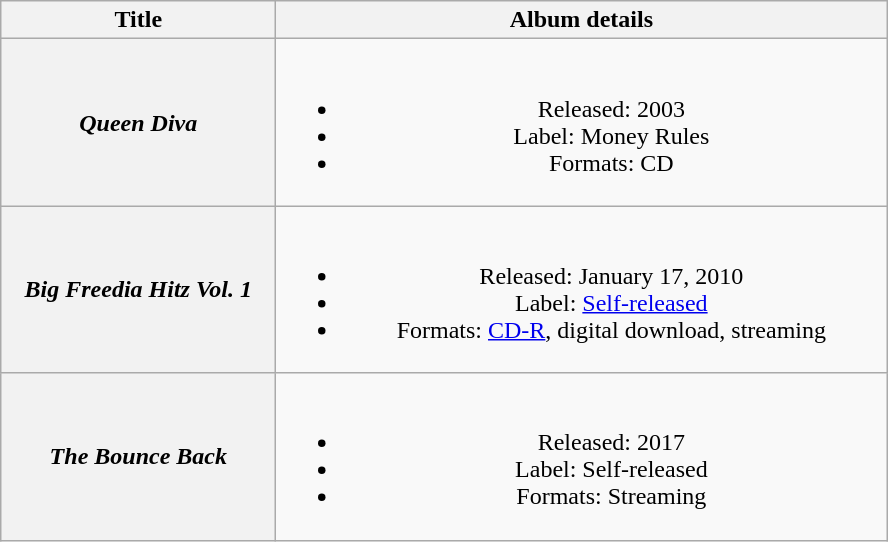<table class="wikitable plainrowheaders" style="text-align:center;">
<tr>
<th scope="col" style="width:11em;">Title</th>
<th scope="col" style="width:25em;">Album details</th>
</tr>
<tr>
<th scope="row"><em>Queen Diva</em></th>
<td><br><ul><li>Released: 2003</li><li>Label: Money Rules</li><li>Formats: CD</li></ul></td>
</tr>
<tr>
<th scope="row"><em>Big Freedia Hitz Vol. 1</em></th>
<td><br><ul><li>Released: January 17, 2010</li><li>Label: <a href='#'>Self-released</a></li><li>Formats: <a href='#'>CD-R</a>, digital download, streaming</li></ul></td>
</tr>
<tr>
<th scope="row"><em>The Bounce Back</em> </th>
<td><br><ul><li>Released: 2017</li><li>Label: Self-released</li><li>Formats: Streaming</li></ul></td>
</tr>
</table>
